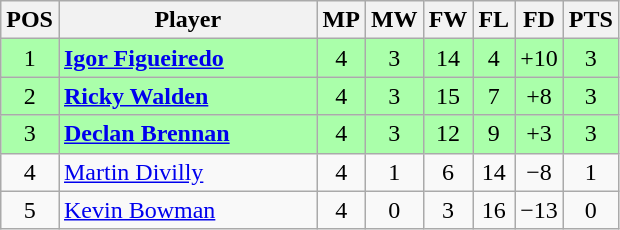<table class="wikitable" style="text-align: center;">
<tr>
<th width=20>POS</th>
<th width=165>Player</th>
<th width=20>MP</th>
<th width=20>MW</th>
<th width=20>FW</th>
<th width=20>FL</th>
<th width=20>FD</th>
<th width=20>PTS</th>
</tr>
<tr style="background:#afa;">
<td>1</td>
<td style="text-align:left;"> <strong><a href='#'>Igor Figueiredo</a></strong></td>
<td>4</td>
<td>3</td>
<td>14</td>
<td>4</td>
<td>+10</td>
<td>3</td>
</tr>
<tr style="background:#afa;">
<td>2</td>
<td style="text-align:left;"> <strong><a href='#'>Ricky Walden</a></strong></td>
<td>4</td>
<td>3</td>
<td>15</td>
<td>7</td>
<td>+8</td>
<td>3</td>
</tr>
<tr style="background:#afa;">
<td>3</td>
<td style="text-align:left;"> <strong><a href='#'>Declan Brennan</a></strong></td>
<td>4</td>
<td>3</td>
<td>12</td>
<td>9</td>
<td>+3</td>
<td>3</td>
</tr>
<tr>
<td>4</td>
<td style="text-align:left;"> <a href='#'>Martin Divilly</a></td>
<td>4</td>
<td>1</td>
<td>6</td>
<td>14</td>
<td>−8</td>
<td>1</td>
</tr>
<tr>
<td>5</td>
<td style="text-align:left;"> <a href='#'>Kevin Bowman</a></td>
<td>4</td>
<td>0</td>
<td>3</td>
<td>16</td>
<td>−13</td>
<td>0</td>
</tr>
</table>
